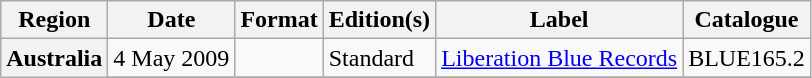<table class="wikitable plainrowheaders">
<tr>
<th scope="col">Region</th>
<th scope="col">Date</th>
<th scope="col">Format</th>
<th scope="col">Edition(s)</th>
<th scope="col">Label</th>
<th scope="col">Catalogue</th>
</tr>
<tr>
<th scope="row" rowspan="2">Australia</th>
<td>4 May 2009 </td>
<td></td>
<td>Standard</td>
<td><a href='#'>Liberation Blue Records</a></td>
<td>BLUE165.2</td>
</tr>
<tr>
</tr>
</table>
